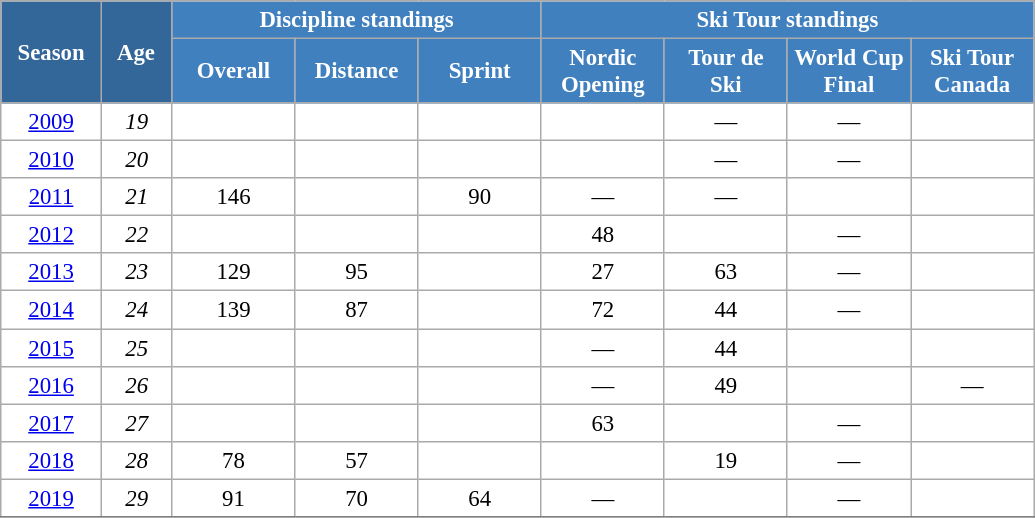<table class="wikitable" style="font-size:95%; text-align:center; border:grey solid 1px; border-collapse:collapse; background:#ffffff;">
<tr>
<th style="background-color:#369; color:white; width:60px;" rowspan="2"> Season </th>
<th style="background-color:#369; color:white; width:40px;" rowspan="2"> Age </th>
<th style="background-color:#4180be; color:white;" colspan="3">Discipline standings</th>
<th style="background-color:#4180be; color:white;" colspan="4">Ski Tour standings</th>
</tr>
<tr>
<th style="background-color:#4180be; color:white; width:75px;">Overall</th>
<th style="background-color:#4180be; color:white; width:75px;">Distance</th>
<th style="background-color:#4180be; color:white; width:75px;">Sprint</th>
<th style="background-color:#4180be; color:white; width:75px;">Nordic<br>Opening</th>
<th style="background-color:#4180be; color:white; width:75px;">Tour de<br>Ski</th>
<th style="background-color:#4180be; color:white; width:75px;">World Cup<br>Final</th>
<th style="background-color:#4180be; color:white; width:75px;">Ski Tour<br>Canada</th>
</tr>
<tr>
<td><a href='#'>2009</a></td>
<td><em>19</em></td>
<td></td>
<td></td>
<td></td>
<td></td>
<td>—</td>
<td>—</td>
<td></td>
</tr>
<tr>
<td><a href='#'>2010</a></td>
<td><em>20</em></td>
<td></td>
<td></td>
<td></td>
<td></td>
<td>—</td>
<td>—</td>
<td></td>
</tr>
<tr>
<td><a href='#'>2011</a></td>
<td><em>21</em></td>
<td>146</td>
<td></td>
<td>90</td>
<td>—</td>
<td>—</td>
<td></td>
<td></td>
</tr>
<tr>
<td><a href='#'>2012</a></td>
<td><em>22</em></td>
<td></td>
<td></td>
<td></td>
<td>48</td>
<td></td>
<td>—</td>
<td></td>
</tr>
<tr>
<td><a href='#'>2013</a></td>
<td><em>23</em></td>
<td>129</td>
<td>95</td>
<td></td>
<td>27</td>
<td>63</td>
<td>—</td>
<td></td>
</tr>
<tr>
<td><a href='#'>2014</a></td>
<td><em>24</em></td>
<td>139</td>
<td>87</td>
<td></td>
<td>72</td>
<td>44</td>
<td>—</td>
<td></td>
</tr>
<tr>
<td><a href='#'>2015</a></td>
<td><em>25</em></td>
<td></td>
<td></td>
<td></td>
<td>—</td>
<td>44</td>
<td></td>
<td></td>
</tr>
<tr>
<td><a href='#'>2016</a></td>
<td><em>26</em></td>
<td></td>
<td></td>
<td></td>
<td>—</td>
<td>49</td>
<td></td>
<td>—</td>
</tr>
<tr>
<td><a href='#'>2017</a></td>
<td><em>27</em></td>
<td></td>
<td></td>
<td></td>
<td>63</td>
<td></td>
<td>—</td>
<td></td>
</tr>
<tr>
<td><a href='#'>2018</a></td>
<td><em>28</em></td>
<td>78</td>
<td>57</td>
<td></td>
<td></td>
<td>19</td>
<td>—</td>
<td></td>
</tr>
<tr>
<td><a href='#'>2019</a></td>
<td><em>29</em></td>
<td>91</td>
<td>70</td>
<td>64</td>
<td>—</td>
<td></td>
<td>—</td>
<td></td>
</tr>
<tr>
</tr>
</table>
